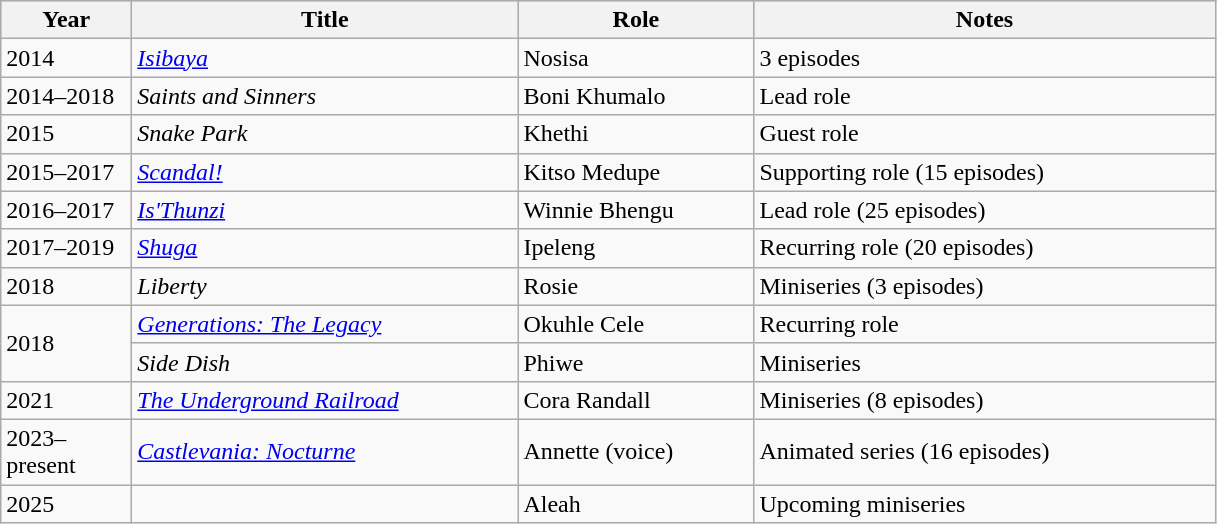<table class="wikitable">
<tr style="background:#ccc; text-align:center;">
<th style="width:80px;">Year</th>
<th style="width:250px;">Title</th>
<th style="width:150px;">Role</th>
<th style="width:300px;">Notes</th>
</tr>
<tr>
<td>2014</td>
<td><em><a href='#'>Isibaya</a></em></td>
<td>Nosisa</td>
<td>3 episodes</td>
</tr>
<tr>
<td>2014–2018</td>
<td><em>Saints and Sinners</em></td>
<td>Boni Khumalo</td>
<td>Lead role</td>
</tr>
<tr>
<td>2015</td>
<td><em>Snake Park</em></td>
<td>Khethi</td>
<td>Guest role</td>
</tr>
<tr>
<td>2015–2017</td>
<td><em><a href='#'>Scandal!</a></em></td>
<td>Kitso Medupe</td>
<td>Supporting role (15 episodes)</td>
</tr>
<tr>
<td>2016–2017</td>
<td><em><a href='#'>Is'Thunzi</a></em></td>
<td>Winnie Bhengu</td>
<td>Lead role (25 episodes)</td>
</tr>
<tr>
<td>2017–2019</td>
<td><em><a href='#'>Shuga</a></em></td>
<td>Ipeleng</td>
<td>Recurring role (20 episodes)</td>
</tr>
<tr>
<td>2018</td>
<td><em>Liberty</em></td>
<td>Rosie</td>
<td>Miniseries (3 episodes)</td>
</tr>
<tr>
<td rowspan="2">2018</td>
<td><em><a href='#'>Generations: The Legacy</a></em></td>
<td>Okuhle Cele</td>
<td>Recurring role</td>
</tr>
<tr>
<td><em>Side Dish</em></td>
<td>Phiwe</td>
<td>Miniseries</td>
</tr>
<tr>
<td>2021</td>
<td><em><a href='#'>The Underground Railroad</a></em></td>
<td>Cora Randall</td>
<td>Miniseries (8 episodes)</td>
</tr>
<tr>
<td>2023–present</td>
<td><em><a href='#'>Castlevania: Nocturne</a></em></td>
<td>Annette (voice)</td>
<td>Animated series (16 episodes)</td>
</tr>
<tr>
<td>2025</td>
<td></td>
<td>Aleah</td>
<td>Upcoming miniseries</td>
</tr>
</table>
